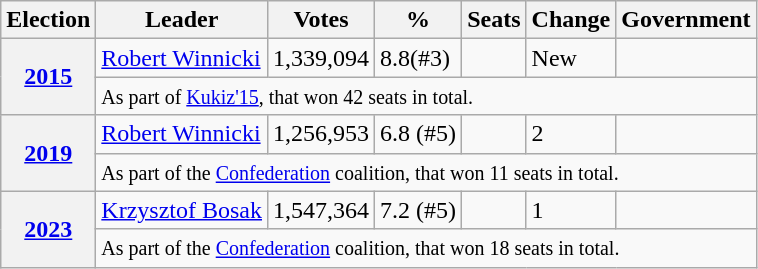<table class=wikitable>
<tr>
<th>Election</th>
<th>Leader</th>
<th>Votes</th>
<th>%</th>
<th>Seats</th>
<th>Change</th>
<th>Government</th>
</tr>
<tr>
<th rowspan=2><a href='#'>2015</a></th>
<td><a href='#'>Robert Winnicki</a></td>
<td>1,339,094</td>
<td>8.8(#3)</td>
<td></td>
<td>New</td>
<td></td>
</tr>
<tr>
<td colspan="6"><small>As part of <a href='#'>Kukiz'15</a>, that won 42 seats in total.</small></td>
</tr>
<tr>
<th rowspan="2"><a href='#'>2019</a></th>
<td><a href='#'>Robert Winnicki</a></td>
<td>1,256,953</td>
<td>6.8 (#5)</td>
<td></td>
<td> 2</td>
<td></td>
</tr>
<tr>
<td colspan="6"><small>As part of the <a href='#'>Confederation</a> coalition, that won 11 seats in total.</small></td>
</tr>
<tr>
<th rowspan="2"><a href='#'>2023</a></th>
<td><a href='#'>Krzysztof Bosak</a></td>
<td>1,547,364</td>
<td>7.2 (#5)</td>
<td></td>
<td> 1</td>
<td></td>
</tr>
<tr>
<td colspan="6"><small>As part of the <a href='#'>Confederation</a> coalition, that won 18 seats in total.</small></td>
</tr>
</table>
